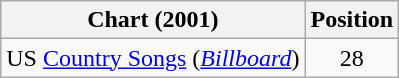<table class="wikitable sortable">
<tr>
<th scope="col">Chart (2001)</th>
<th scope="col">Position</th>
</tr>
<tr>
<td>US <a href='#'>Country Songs</a> (<em><a href='#'>Billboard</a></em>)</td>
<td align="center">28</td>
</tr>
</table>
